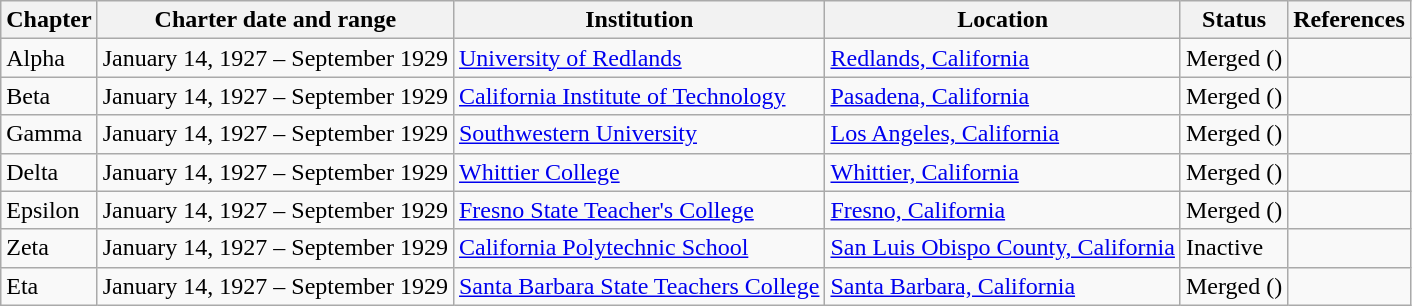<table class="wikitable sortable">
<tr>
<th>Chapter</th>
<th>Charter date and range</th>
<th>Institution</th>
<th>Location</th>
<th>Status</th>
<th>References</th>
</tr>
<tr>
<td>Alpha</td>
<td>January 14, 1927  – September 1929</td>
<td><a href='#'>University of Redlands</a></td>
<td><a href='#'>Redlands, California</a></td>
<td>Merged (<strong></strong>)</td>
<td></td>
</tr>
<tr>
<td>Beta</td>
<td>January 14, 1927  – September 1929</td>
<td><a href='#'>California Institute of Technology</a></td>
<td><a href='#'>Pasadena, California</a></td>
<td>Merged (<strong></strong>)</td>
<td></td>
</tr>
<tr>
<td>Gamma</td>
<td>January 14, 1927  – September 1929</td>
<td><a href='#'>Southwestern University</a></td>
<td><a href='#'>Los Angeles, California</a></td>
<td>Merged (<strong></strong>)</td>
<td></td>
</tr>
<tr>
<td>Delta</td>
<td>January 14, 1927  – September 1929</td>
<td><a href='#'>Whittier College</a></td>
<td><a href='#'>Whittier, California</a></td>
<td>Merged (<strong></strong>)</td>
<td></td>
</tr>
<tr>
<td>Epsilon</td>
<td>January 14, 1927  – September 1929</td>
<td><a href='#'>Fresno State Teacher's College</a></td>
<td><a href='#'>Fresno, California</a></td>
<td>Merged (<strong></strong>)</td>
<td></td>
</tr>
<tr>
<td>Zeta</td>
<td>January 14, 1927  – September 1929</td>
<td><a href='#'>California Polytechnic School</a></td>
<td><a href='#'>San Luis Obispo County, California</a></td>
<td>Inactive</td>
<td></td>
</tr>
<tr>
<td>Eta</td>
<td>January 14, 1927  – September 1929</td>
<td><a href='#'>Santa Barbara State Teachers College</a></td>
<td><a href='#'>Santa Barbara, California</a></td>
<td>Merged (<strong></strong>)</td>
<td></td>
</tr>
</table>
